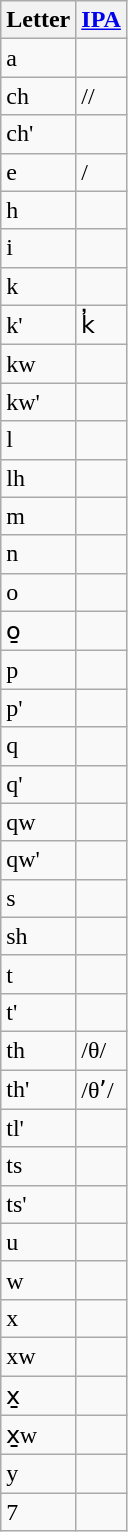<table class="wikitable" align="center">
<tr>
<th align="center">Letter</th>
<th align="center"><a href='#'>IPA</a></th>
</tr>
<tr>
<td>a</td>
<td></td>
</tr>
<tr>
<td>ch</td>
<td>//</td>
</tr>
<tr>
<td>ch'</td>
<td></td>
</tr>
<tr>
<td>e</td>
<td>/</td>
</tr>
<tr>
<td>h</td>
<td></td>
</tr>
<tr>
<td>i</td>
<td></td>
</tr>
<tr>
<td>k</td>
<td></td>
</tr>
<tr>
<td>k'</td>
<td>k̓</td>
</tr>
<tr>
<td>kw</td>
<td></td>
</tr>
<tr>
<td>kw'</td>
<td></td>
</tr>
<tr>
<td>l</td>
<td></td>
</tr>
<tr>
<td>lh</td>
<td></td>
</tr>
<tr>
<td>m</td>
<td></td>
</tr>
<tr>
<td>n</td>
<td></td>
</tr>
<tr>
<td>o</td>
<td></td>
</tr>
<tr>
<td>o̱</td>
<td></td>
</tr>
<tr>
<td>p</td>
<td></td>
</tr>
<tr>
<td>p'</td>
<td></td>
</tr>
<tr>
<td>q</td>
<td></td>
</tr>
<tr>
<td>q'</td>
<td></td>
</tr>
<tr>
<td>qw</td>
<td></td>
</tr>
<tr>
<td>qw'</td>
<td></td>
</tr>
<tr>
<td>s</td>
<td></td>
</tr>
<tr>
<td>sh</td>
<td></td>
</tr>
<tr>
<td>t</td>
<td></td>
</tr>
<tr>
<td>t'</td>
<td></td>
</tr>
<tr>
<td>th</td>
<td>/θ/</td>
</tr>
<tr>
<td>th'</td>
<td>/θʼ/</td>
</tr>
<tr>
<td>tl'</td>
<td></td>
</tr>
<tr>
<td>ts</td>
<td></td>
</tr>
<tr>
<td>ts'</td>
<td></td>
</tr>
<tr>
<td>u</td>
<td></td>
</tr>
<tr>
<td>w</td>
<td></td>
</tr>
<tr>
<td>x</td>
<td></td>
</tr>
<tr>
<td>xw</td>
<td></td>
</tr>
<tr>
<td>x̱</td>
<td></td>
</tr>
<tr>
<td>x̱w</td>
<td></td>
</tr>
<tr>
<td>y</td>
<td></td>
</tr>
<tr>
<td>7</td>
<td></td>
</tr>
</table>
